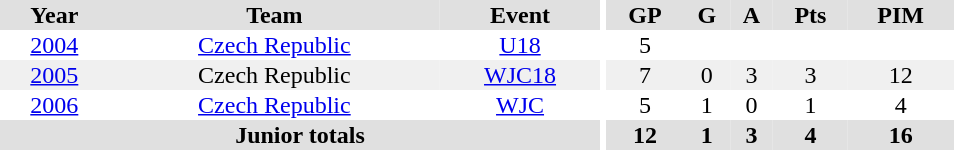<table border="0" cellpadding="1" cellspacing="0" ID="Table3" style="text-align:center; width:40em">
<tr bgcolor="#e0e0e0">
<th>Year</th>
<th>Team</th>
<th>Event</th>
<th rowspan="102" bgcolor="#ffffff"></th>
<th>GP</th>
<th>G</th>
<th>A</th>
<th>Pts</th>
<th>PIM</th>
</tr>
<tr>
<td><a href='#'>2004</a></td>
<td><a href='#'>Czech Republic</a></td>
<td><a href='#'>U18</a></td>
<td>5</td>
<td></td>
<td></td>
<td></td>
<td></td>
<td></td>
</tr>
<tr bgcolor="#f0f0f0">
<td><a href='#'>2005</a></td>
<td>Czech Republic</td>
<td><a href='#'>WJC18</a></td>
<td>7</td>
<td>0</td>
<td>3</td>
<td>3</td>
<td>12</td>
</tr>
<tr>
<td><a href='#'>2006</a></td>
<td><a href='#'>Czech Republic</a></td>
<td><a href='#'>WJC</a></td>
<td>5</td>
<td>1</td>
<td>0</td>
<td>1</td>
<td>4</td>
</tr>
<tr bgcolor="#e0e0e0">
<th colspan="3">Junior totals</th>
<th>12</th>
<th>1</th>
<th>3</th>
<th>4</th>
<th>16</th>
</tr>
</table>
